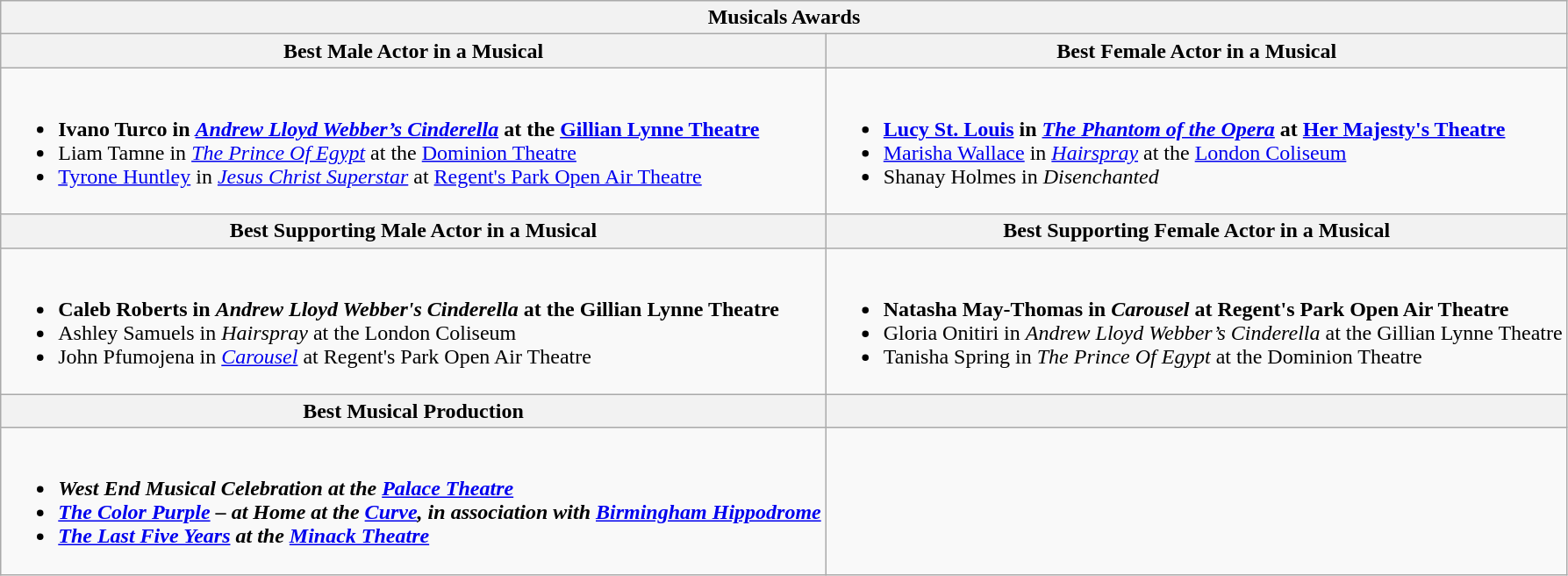<table class="wikitable">
<tr>
<th colspan="2">Musicals Awards</th>
</tr>
<tr>
<th>Best Male Actor in a Musical</th>
<th>Best Female Actor in a Musical</th>
</tr>
<tr>
<td><br><ul><li><strong>Ivano Turco in <em><a href='#'>Andrew Lloyd Webber’s Cinderella</a></em> at the <a href='#'>Gillian Lynne Theatre</a></strong></li><li>Liam Tamne in <em><a href='#'>The Prince Of Egypt</a></em> at the <a href='#'>Dominion Theatre</a></li><li><a href='#'>Tyrone Huntley</a> in <em><a href='#'>Jesus Christ Superstar</a></em> at <a href='#'>Regent's Park Open Air Theatre</a></li></ul></td>
<td><br><ul><li><strong><a href='#'>Lucy St. Louis</a> in <em><a href='#'>The Phantom of the Opera</a></em> at <a href='#'>Her Majesty's Theatre</a></strong></li><li><a href='#'>Marisha Wallace</a> in <em><a href='#'>Hairspray</a></em> at the <a href='#'>London Coliseum</a></li><li>Shanay Holmes in <em>Disenchanted</em></li></ul></td>
</tr>
<tr>
<th>Best Supporting Male Actor in a Musical</th>
<th>Best Supporting Female Actor in a Musical</th>
</tr>
<tr>
<td><br><ul><li><strong>Caleb Roberts in <em>Andrew Lloyd Webber's Cinderella</em> at the Gillian Lynne Theatre</strong></li><li>Ashley Samuels in <em>Hairspray</em> at the London Coliseum</li><li>John Pfumojena in <em><a href='#'>Carousel</a></em> at Regent's Park Open Air Theatre</li></ul></td>
<td><br><ul><li><strong>Natasha May-Thomas in <em>Carousel</em> at Regent's Park Open Air Theatre</strong></li><li>Gloria Onitiri in <em>Andrew Lloyd Webber’s</em> <em>Cinderella</em> at the Gillian Lynne Theatre</li><li>Tanisha Spring in <em>The Prince Of Egypt</em> at the Dominion Theatre</li></ul></td>
</tr>
<tr>
<th>Best Musical Production</th>
<th></th>
</tr>
<tr>
<td><br><ul><li><strong><em>West End Musical Celebration<em> at the <a href='#'>Palace Theatre</a><strong></li><li></em><a href='#'>The Color Purple</a> – at Home<em> at the <a href='#'>Curve</a>, in association with <a href='#'>Birmingham Hippodrome</a></li><li></em><a href='#'>The Last Five Years</a><em> at the <a href='#'>Minack Theatre</a></li></ul></td>
<td></td>
</tr>
</table>
